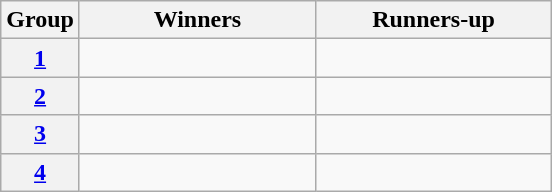<table class="wikitable">
<tr>
<th>Group</th>
<th width="150">Winners</th>
<th width="150">Runners-up</th>
</tr>
<tr>
<th><a href='#'>1</a></th>
<td></td>
<td></td>
</tr>
<tr>
<th><a href='#'>2</a></th>
<td></td>
<td></td>
</tr>
<tr>
<th><a href='#'>3</a></th>
<td></td>
<td></td>
</tr>
<tr>
<th><a href='#'>4</a></th>
<td></td>
<td></td>
</tr>
</table>
